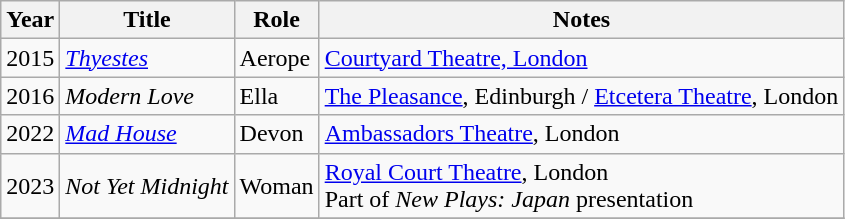<table class="wikitable">
<tr>
<th>Year</th>
<th>Title</th>
<th>Role</th>
<th>Notes</th>
</tr>
<tr>
<td>2015</td>
<td><em><a href='#'>Thyestes</a></em></td>
<td>Aerope</td>
<td><a href='#'>Courtyard Theatre, London</a></td>
</tr>
<tr>
<td>2016</td>
<td><em>Modern Love</em></td>
<td>Ella</td>
<td><a href='#'>The Pleasance</a>, Edinburgh / <a href='#'>Etcetera Theatre</a>, London</td>
</tr>
<tr>
<td>2022</td>
<td><em><a href='#'>Mad House</a></em></td>
<td>Devon</td>
<td><a href='#'>Ambassadors Theatre</a>, London</td>
</tr>
<tr>
<td>2023</td>
<td><em>Not Yet Midnight</em></td>
<td>Woman</td>
<td><a href='#'>Royal Court Theatre</a>, London<br>Part of <em>New Plays: Japan</em> presentation</td>
</tr>
<tr>
</tr>
</table>
